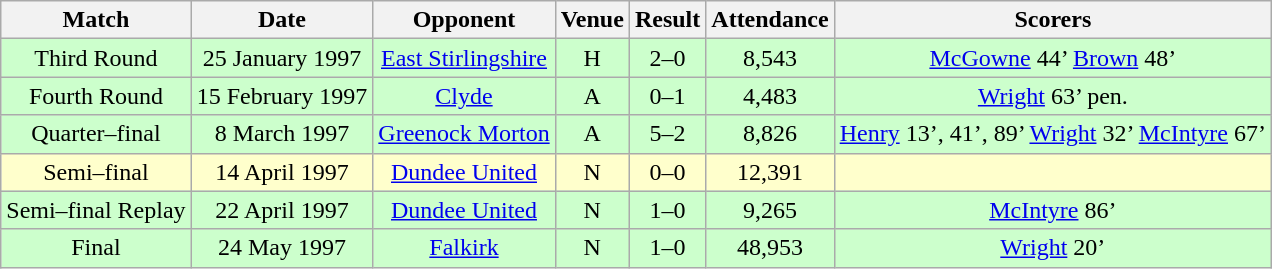<table class="wikitable" style="font-size:100%; text-align:center">
<tr>
<th>Match</th>
<th>Date</th>
<th>Opponent</th>
<th>Venue</th>
<th>Result</th>
<th>Attendance</th>
<th>Scorers</th>
</tr>
<tr style="background: #CCFFCC;">
<td>Third Round</td>
<td>25 January 1997</td>
<td><a href='#'>East Stirlingshire</a></td>
<td>H</td>
<td>2–0</td>
<td>8,543</td>
<td><a href='#'> McGowne</a> 44’ <a href='#'>Brown</a> 48’</td>
</tr>
<tr style="background: #CCFFCC;">
<td>Fourth Round</td>
<td>15 February 1997</td>
<td><a href='#'>Clyde</a></td>
<td>A</td>
<td>0–1</td>
<td>4,483</td>
<td><a href='#'>Wright</a> 63’ pen.</td>
</tr>
<tr style="background: #CCFFCC;">
<td>Quarter–final</td>
<td>8 March 1997</td>
<td><a href='#'>Greenock Morton</a></td>
<td>A</td>
<td>5–2</td>
<td>8,826</td>
<td><a href='#'>Henry</a> 13’, 41’, 89’ <a href='#'>Wright</a> 32’ <a href='#'> McIntyre</a> 67’</td>
</tr>
<tr style="background: #FFFFCC;">
<td>Semi–final</td>
<td>14 April 1997</td>
<td><a href='#'>Dundee United</a></td>
<td>N</td>
<td>0–0</td>
<td>12,391</td>
<td></td>
</tr>
<tr style="background: #CCFFCC;">
<td>Semi–final Replay</td>
<td>22 April 1997</td>
<td><a href='#'>Dundee United</a></td>
<td>N</td>
<td>1–0</td>
<td>9,265</td>
<td><a href='#'> McIntyre</a> 86’</td>
</tr>
<tr style="background: #CCFFCC;">
<td>Final</td>
<td>24 May 1997</td>
<td><a href='#'>Falkirk</a></td>
<td>N</td>
<td>1–0</td>
<td>48,953</td>
<td><a href='#'>Wright</a> 20’</td>
</tr>
</table>
